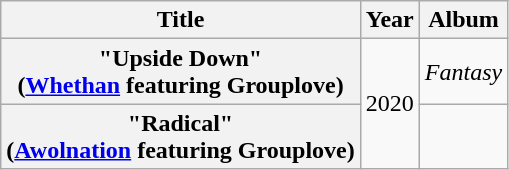<table class="wikitable plainrowheaders" style="text-align:center;">
<tr>
<th scope="col">Title</th>
<th scope="col">Year</th>
<th scope="col">Album</th>
</tr>
<tr>
<th scope="row">"Upside Down"<br><span>(<a href='#'>Whethan</a> featuring Grouplove)</span></th>
<td rowspan="2">2020</td>
<td><em>Fantasy</em></td>
</tr>
<tr>
<th scope="row">"Radical"<br><span>(<a href='#'>Awolnation</a> featuring Grouplove)</span></th>
<td></td>
</tr>
</table>
